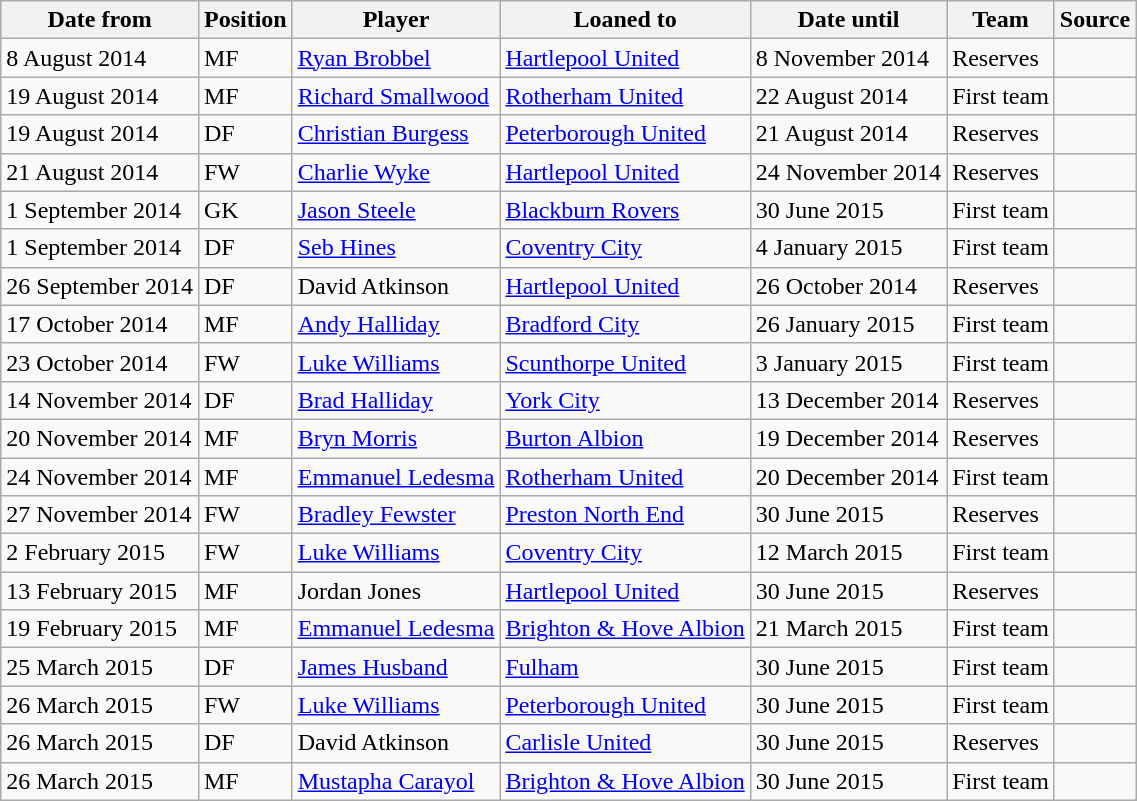<table class="wikitable sortable">
<tr>
<th>Date from</th>
<th>Position</th>
<th>Player</th>
<th>Loaned to</th>
<th>Date until</th>
<th>Team</th>
<th>Source</th>
</tr>
<tr>
<td>8 August 2014</td>
<td>MF</td>
<td> <a href='#'>Ryan Brobbel</a></td>
<td> <a href='#'>Hartlepool United</a></td>
<td>8 November 2014</td>
<td>Reserves</td>
<td></td>
</tr>
<tr>
<td>19 August 2014</td>
<td>MF</td>
<td> <a href='#'>Richard Smallwood</a></td>
<td> <a href='#'>Rotherham United</a></td>
<td>22 August 2014</td>
<td>First team</td>
<td></td>
</tr>
<tr>
<td>19 August 2014</td>
<td>DF</td>
<td> <a href='#'>Christian Burgess</a></td>
<td> <a href='#'>Peterborough United</a></td>
<td>21 August 2014</td>
<td>Reserves</td>
<td></td>
</tr>
<tr>
<td>21 August 2014</td>
<td>FW</td>
<td> <a href='#'>Charlie Wyke</a></td>
<td> <a href='#'>Hartlepool United</a></td>
<td>24 November 2014</td>
<td>Reserves</td>
<td></td>
</tr>
<tr>
<td>1 September 2014</td>
<td>GK</td>
<td> <a href='#'>Jason Steele</a></td>
<td> <a href='#'>Blackburn Rovers</a></td>
<td>30 June 2015</td>
<td>First team</td>
<td></td>
</tr>
<tr>
<td>1 September 2014</td>
<td>DF</td>
<td> <a href='#'>Seb Hines</a></td>
<td> <a href='#'>Coventry City</a></td>
<td>4 January 2015</td>
<td>First team</td>
<td></td>
</tr>
<tr>
<td>26 September 2014</td>
<td>DF</td>
<td> David Atkinson</td>
<td> <a href='#'>Hartlepool United</a></td>
<td>26 October 2014</td>
<td>Reserves</td>
<td></td>
</tr>
<tr>
<td>17 October 2014</td>
<td>MF</td>
<td> <a href='#'>Andy Halliday</a></td>
<td> <a href='#'>Bradford City</a></td>
<td>26 January 2015</td>
<td>First team</td>
<td></td>
</tr>
<tr>
<td>23 October 2014</td>
<td>FW</td>
<td> <a href='#'>Luke Williams</a></td>
<td> <a href='#'>Scunthorpe United</a></td>
<td>3 January 2015</td>
<td>First team</td>
<td></td>
</tr>
<tr>
<td>14 November 2014</td>
<td>DF</td>
<td> <a href='#'>Brad Halliday</a></td>
<td> <a href='#'>York City</a></td>
<td>13 December 2014</td>
<td>Reserves</td>
<td></td>
</tr>
<tr>
<td>20 November 2014</td>
<td>MF</td>
<td> <a href='#'>Bryn Morris</a></td>
<td> <a href='#'>Burton Albion</a></td>
<td>19 December 2014</td>
<td>Reserves</td>
<td></td>
</tr>
<tr>
<td>24 November 2014</td>
<td>MF</td>
<td> <a href='#'>Emmanuel Ledesma</a></td>
<td> <a href='#'>Rotherham United</a></td>
<td>20 December 2014</td>
<td>First team</td>
<td></td>
</tr>
<tr>
<td>27 November 2014</td>
<td>FW</td>
<td> <a href='#'>Bradley Fewster</a></td>
<td> <a href='#'>Preston North End</a></td>
<td>30 June 2015</td>
<td>Reserves</td>
<td></td>
</tr>
<tr>
<td>2 February 2015</td>
<td>FW</td>
<td> <a href='#'>Luke Williams</a></td>
<td> <a href='#'>Coventry City</a></td>
<td>12 March 2015</td>
<td>First team</td>
<td></td>
</tr>
<tr>
<td>13 February 2015</td>
<td>MF</td>
<td> Jordan Jones</td>
<td> <a href='#'>Hartlepool United</a></td>
<td>30 June 2015</td>
<td>Reserves</td>
<td></td>
</tr>
<tr>
<td>19 February 2015</td>
<td>MF</td>
<td> <a href='#'>Emmanuel Ledesma</a></td>
<td> <a href='#'>Brighton & Hove Albion</a></td>
<td>21 March 2015</td>
<td>First team</td>
<td></td>
</tr>
<tr>
<td>25 March 2015</td>
<td>DF</td>
<td> <a href='#'>James Husband</a></td>
<td> <a href='#'>Fulham</a></td>
<td>30 June 2015</td>
<td>First team</td>
<td></td>
</tr>
<tr>
<td>26 March 2015</td>
<td>FW</td>
<td> <a href='#'>Luke Williams</a></td>
<td> <a href='#'>Peterborough United</a></td>
<td>30 June 2015</td>
<td>First team</td>
<td></td>
</tr>
<tr>
<td>26 March 2015</td>
<td>DF</td>
<td> David Atkinson</td>
<td> <a href='#'>Carlisle United</a></td>
<td>30 June 2015</td>
<td>Reserves</td>
<td></td>
</tr>
<tr>
<td>26 March 2015</td>
<td>MF</td>
<td> <a href='#'>Mustapha Carayol</a></td>
<td> <a href='#'>Brighton & Hove Albion</a></td>
<td>30 June 2015</td>
<td>First team</td>
<td></td>
</tr>
</table>
